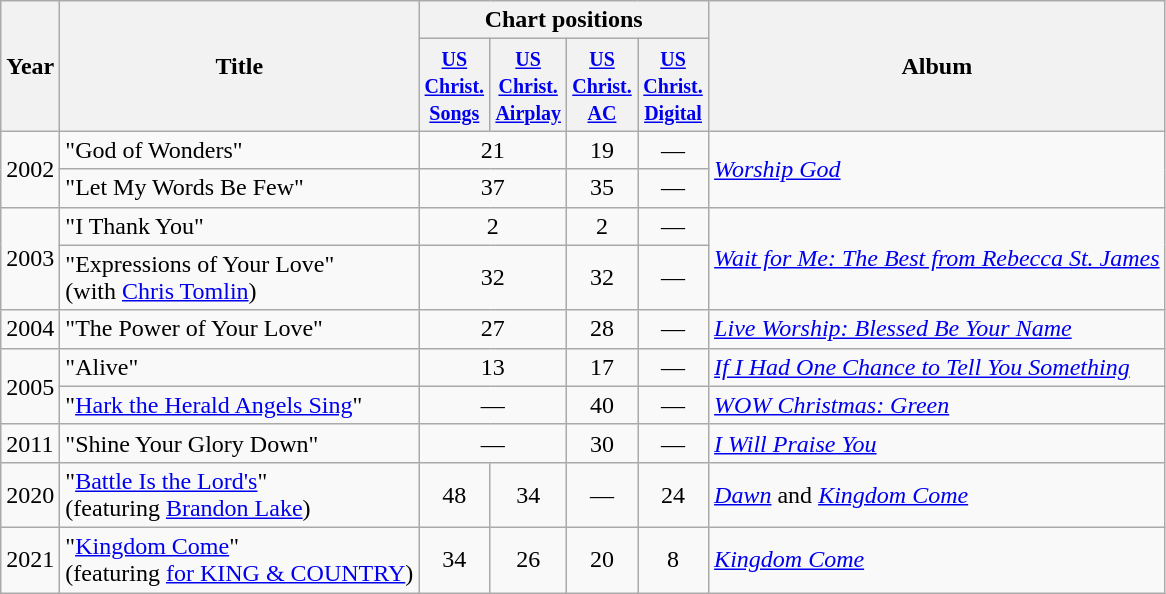<table class="wikitable">
<tr>
<th rowspan="2">Year</th>
<th rowspan="2">Title</th>
<th colspan="4">Chart positions</th>
<th rowspan="2">Album</th>
</tr>
<tr>
<th width="40"><small><a href='#'>US<br>Christ. Songs</a><br></small></th>
<th width="40"><small><a href='#'>US<br>Christ. Airplay</a><br></small></th>
<th width="40"><small><a href='#'>US<br>Christ. AC</a><br></small></th>
<th width="40"><small><a href='#'>US<br>Christ. Digital</a><br></small></th>
</tr>
<tr>
<td rowspan="2">2002</td>
<td>"God of Wonders"</td>
<td colspan="2" align="center">21</td>
<td align="center">19</td>
<td align="center">—</td>
<td rowspan="2"><em><a href='#'>Worship God</a></em></td>
</tr>
<tr>
<td>"Let My Words Be Few"</td>
<td colspan="2" align="center">37</td>
<td align="center">35</td>
<td align="center">—</td>
</tr>
<tr>
<td rowspan="2">2003</td>
<td>"I Thank You"</td>
<td colspan="2" align="center">2</td>
<td align="center">2</td>
<td align="center">—</td>
<td rowspan="2"><em><a href='#'>Wait for Me: The Best from Rebecca St. James</a></em></td>
</tr>
<tr>
<td>"Expressions of Your Love"<br>(with <a href='#'>Chris Tomlin</a>)</td>
<td colspan="2" align="center">32</td>
<td align="center">32</td>
<td align="center">—</td>
</tr>
<tr>
<td>2004</td>
<td>"The Power of Your Love"</td>
<td colspan="2" align="center">27</td>
<td align="center">28</td>
<td align="center">—</td>
<td><em><a href='#'>Live Worship: Blessed Be Your Name</a></em></td>
</tr>
<tr>
<td rowspan="2">2005</td>
<td>"Alive"</td>
<td colspan="2" align="center">13</td>
<td align="center">17</td>
<td align="center">—</td>
<td><em><a href='#'>If I Had One Chance to Tell You Something</a></em></td>
</tr>
<tr>
<td>"<a href='#'>Hark the Herald Angels Sing</a>"</td>
<td colspan="2" align="center">—</td>
<td align="center">40</td>
<td align="center">—</td>
<td><em><a href='#'>WOW Christmas: Green</a></em></td>
</tr>
<tr>
<td>2011</td>
<td>"Shine Your Glory Down"</td>
<td colspan="2" align="center">—</td>
<td align="center">30</td>
<td align="center">—</td>
<td><em><a href='#'>I Will Praise You</a></em></td>
</tr>
<tr>
<td>2020</td>
<td>"<a href='#'>Battle Is the Lord's</a>"<br>(featuring <a href='#'>Brandon Lake</a>)</td>
<td align="center">48</td>
<td align="center">34</td>
<td align="center">—</td>
<td align="center">24</td>
<td><em><a href='#'>Dawn</a></em> and <em><a href='#'>Kingdom Come</a></em></td>
</tr>
<tr>
<td>2021</td>
<td>"<a href='#'>Kingdom Come</a>"<br>(featuring <a href='#'>for KING & COUNTRY</a>)</td>
<td align="center">34</td>
<td align="center">26</td>
<td align="center">20</td>
<td align="center">8</td>
<td><em><a href='#'>Kingdom Come</a></em></td>
</tr>
</table>
